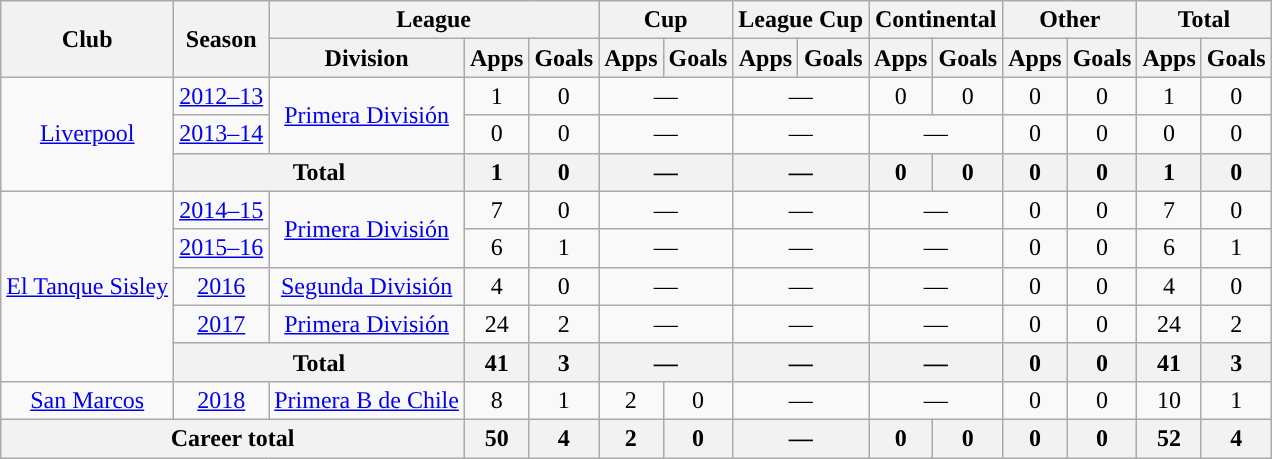<table class="wikitable" style="text-align:center">
<tr>
<th rowspan="2">Club</th>
<th rowspan="2">Season</th>
<th colspan="3">League</th>
<th colspan="2">Cup</th>
<th colspan="2">League Cup</th>
<th colspan="2">Continental</th>
<th colspan="2">Other</th>
<th colspan="2">Total</th>
</tr>
<tr>
<th>Division</th>
<th>Apps</th>
<th>Goals</th>
<th>Apps</th>
<th>Goals</th>
<th>Apps</th>
<th>Goals</th>
<th>Apps</th>
<th>Goals</th>
<th>Apps</th>
<th>Goals</th>
<th>Apps</th>
<th>Goals</th>
</tr>
<tr>
<td rowspan="3"><a href='#'>Liverpool</a></td>
<td><a href='#'>2012–13</a></td>
<td rowspan="2"><a href='#'>Primera División</a></td>
<td>1</td>
<td>0</td>
<td colspan="2">—</td>
<td colspan="2">—</td>
<td>0</td>
<td>0</td>
<td>0</td>
<td>0</td>
<td>1</td>
<td>0</td>
</tr>
<tr>
<td><a href='#'>2013–14</a></td>
<td>0</td>
<td>0</td>
<td colspan="2">—</td>
<td colspan="2">—</td>
<td colspan="2">—</td>
<td>0</td>
<td>0</td>
<td>0</td>
<td>0</td>
</tr>
<tr>
<th colspan="2">Total</th>
<th>1</th>
<th>0</th>
<th colspan="2">—</th>
<th colspan="2">—</th>
<th>0</th>
<th>0</th>
<th>0</th>
<th>0</th>
<th>1</th>
<th>0</th>
</tr>
<tr>
<td rowspan="5"><a href='#'>El Tanque Sisley</a></td>
<td><a href='#'>2014–15</a></td>
<td rowspan="2"><a href='#'>Primera División</a></td>
<td>7</td>
<td>0</td>
<td colspan="2">—</td>
<td colspan="2">—</td>
<td colspan="2">—</td>
<td>0</td>
<td>0</td>
<td>7</td>
<td>0</td>
</tr>
<tr>
<td><a href='#'>2015–16</a></td>
<td>6</td>
<td>1</td>
<td colspan="2">—</td>
<td colspan="2">—</td>
<td colspan="2">—</td>
<td>0</td>
<td>0</td>
<td>6</td>
<td>1</td>
</tr>
<tr>
<td><a href='#'>2016</a></td>
<td rowspan="1"><a href='#'>Segunda División</a></td>
<td>4</td>
<td>0</td>
<td colspan="2">—</td>
<td colspan="2">—</td>
<td colspan="2">—</td>
<td>0</td>
<td>0</td>
<td>4</td>
<td>0</td>
</tr>
<tr>
<td><a href='#'>2017</a></td>
<td rowspan="1"><a href='#'>Primera División</a></td>
<td>24</td>
<td>2</td>
<td colspan="2">—</td>
<td colspan="2">—</td>
<td colspan="2">—</td>
<td>0</td>
<td>0</td>
<td>24</td>
<td>2</td>
</tr>
<tr>
<th colspan="2">Total</th>
<th>41</th>
<th>3</th>
<th colspan="2">—</th>
<th colspan="2">—</th>
<th colspan="2">—</th>
<th>0</th>
<th>0</th>
<th>41</th>
<th>3</th>
</tr>
<tr>
<td rowspan="1"><a href='#'>San Marcos</a></td>
<td><a href='#'>2018</a></td>
<td rowspan="1"><a href='#'>Primera B de Chile</a></td>
<td>8</td>
<td>1</td>
<td>2</td>
<td>0</td>
<td colspan="2">—</td>
<td colspan="2">—</td>
<td>0</td>
<td>0</td>
<td>10</td>
<td>1</td>
</tr>
<tr>
<th colspan="3">Career total</th>
<th>50</th>
<th>4</th>
<th>2</th>
<th>0</th>
<th colspan="2">—</th>
<th>0</th>
<th>0</th>
<th>0</th>
<th>0</th>
<th>52</th>
<th>4</th>
</tr>
</table>
